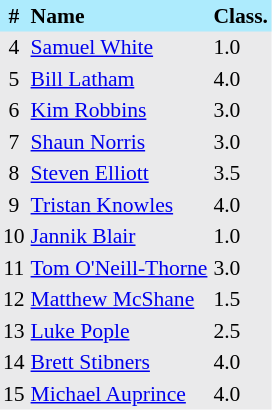<table border=0 cellpadding=2 cellspacing=0  |- bgcolor=#EAEAEB style="text-align:center; font-size:90%;">
<tr bgcolor=#ADEBFD>
<th>#</th>
<th align=left>Name</th>
<th align=left>Class.</th>
</tr>
<tr>
<td>4</td>
<td align=left><a href='#'>Samuel White</a></td>
<td align=left>1.0</td>
</tr>
<tr>
<td>5</td>
<td align=left><a href='#'>Bill Latham</a></td>
<td align=left>4.0</td>
</tr>
<tr>
<td>6</td>
<td align=left><a href='#'>Kim Robbins</a></td>
<td align=left>3.0</td>
</tr>
<tr>
<td>7</td>
<td align=left><a href='#'>Shaun Norris</a></td>
<td align=left>3.0</td>
</tr>
<tr>
<td>8</td>
<td align=left><a href='#'>Steven Elliott</a></td>
<td align=left>3.5</td>
</tr>
<tr>
<td>9</td>
<td align=left><a href='#'>Tristan Knowles</a></td>
<td align=left>4.0</td>
</tr>
<tr>
<td>10</td>
<td align=left><a href='#'>Jannik Blair</a></td>
<td align=left>1.0</td>
</tr>
<tr>
<td>11</td>
<td align=left><a href='#'>Tom O'Neill-Thorne</a></td>
<td align=left>3.0</td>
</tr>
<tr>
<td>12</td>
<td align=left><a href='#'>Matthew McShane</a></td>
<td align=left>1.5</td>
</tr>
<tr>
<td>13</td>
<td align=left><a href='#'>Luke Pople</a></td>
<td align=left>2.5</td>
</tr>
<tr>
<td>14</td>
<td align=left><a href='#'>Brett Stibners</a></td>
<td align=left>4.0</td>
</tr>
<tr>
<td>15</td>
<td align=left><a href='#'>Michael Auprince</a></td>
<td align=left>4.0</td>
</tr>
</table>
